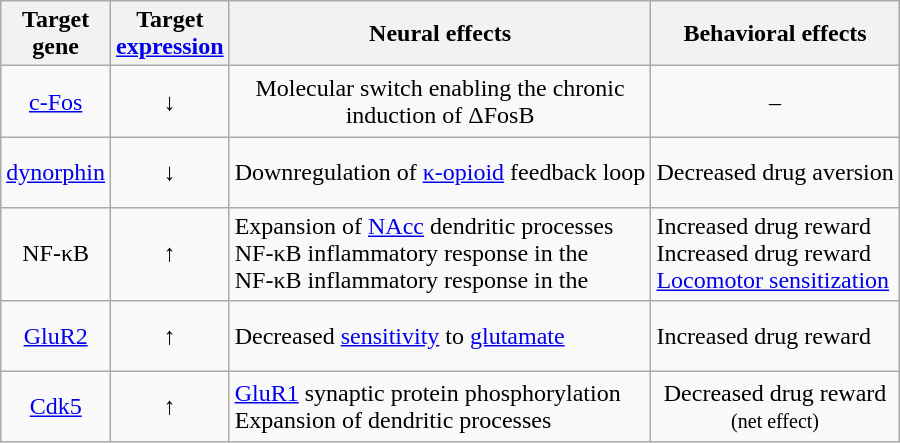<table class="wikitable" style="margin:1em auto; text-align:center">
<tr>
<th scope="col">Target<br>gene</th>
<th scope="col">Target<br><a href='#'>expression</a></th>
<th scope="col">Neural effects</th>
<th scope="col">Behavioral effects</th>
</tr>
<tr>
<td scope="row" style="height: 40px"><a href='#'>c-Fos</a></td>
<td>↓</td>
<td>Molecular switch enabling the chronic<br> induction of ΔFosB</td>
<td>–</td>
</tr>
<tr>
<td scope="row" style="height: 40px"><a href='#'>dynorphin</a></td>
<td>↓<br></td>
<td style="text-align:left">Downregulation of <a href='#'>κ-opioid</a> feedback loop</td>
<td style="text-align:left"> Decreased drug aversion</td>
</tr>
<tr>
<td scope="row" style="height: 40px">NF-κB</td>
<td>↑</td>
<td style="text-align:left">Expansion of <a href='#'>NAcc</a> dendritic processes<br>NF-κB inflammatory response in the <br>NF-κB inflammatory response in the </td>
<td style="text-align:left">Increased drug reward<br>Increased drug reward<br><a href='#'>Locomotor sensitization</a></td>
</tr>
<tr>
<td scope="row" style="height: 40px"><a href='#'>GluR2</a></td>
<td>↑</td>
<td style="text-align:left">Decreased <a href='#'>sensitivity</a> to <a href='#'>glutamate</a></td>
<td style="text-align:left">Increased drug reward</td>
</tr>
<tr>
<td scope="row" style="height: 40px"><a href='#'>Cdk5</a></td>
<td>↑</td>
<td style="text-align:left"><a href='#'>GluR1</a> synaptic protein phosphorylation <br>Expansion of  dendritic processes</td>
<td>Decreased drug reward<br><small>(net effect)</small></td>
</tr>
</table>
